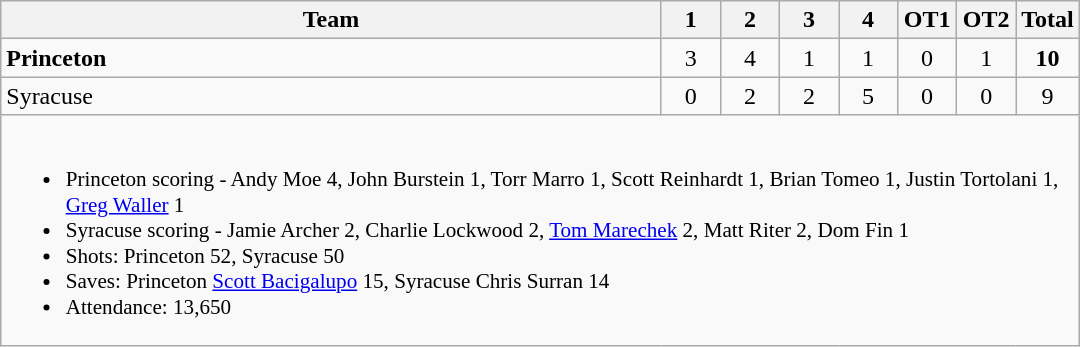<table class="wikitable" style="text-align:center; max-width:45em">
<tr>
<th>Team</th>
<th style="width:2em">1</th>
<th style="width:2em">2</th>
<th style="width:2em">3</th>
<th style="width:2em">4</th>
<th style="width:2em">OT1</th>
<th style="width:2em">OT2</th>
<th style="width:2em">Total</th>
</tr>
<tr>
<td style="text-align:left"><strong>Princeton</strong></td>
<td>3</td>
<td>4</td>
<td>1</td>
<td>1</td>
<td>0</td>
<td>1</td>
<td><strong>10</strong></td>
</tr>
<tr>
<td style="text-align:left">Syracuse</td>
<td>0</td>
<td>2</td>
<td>2</td>
<td>5</td>
<td>0</td>
<td>0</td>
<td>9</td>
</tr>
<tr>
<td colspan=10 style="text-align:left; font-size:88%;"><br><ul><li>Princeton scoring - Andy Moe 4, John Burstein 1, Torr Marro 1, Scott Reinhardt 1, Brian Tomeo 1, Justin Tortolani 1, <a href='#'>Greg Waller</a> 1</li><li>Syracuse scoring - Jamie Archer 2, Charlie Lockwood 2, <a href='#'>Tom Marechek</a> 2, Matt Riter 2, Dom Fin 1</li><li>Shots: Princeton 52, Syracuse 50</li><li>Saves: Princeton <a href='#'>Scott Bacigalupo</a> 15, Syracuse Chris Surran 14</li><li>Attendance: 13,650</li></ul></td>
</tr>
</table>
